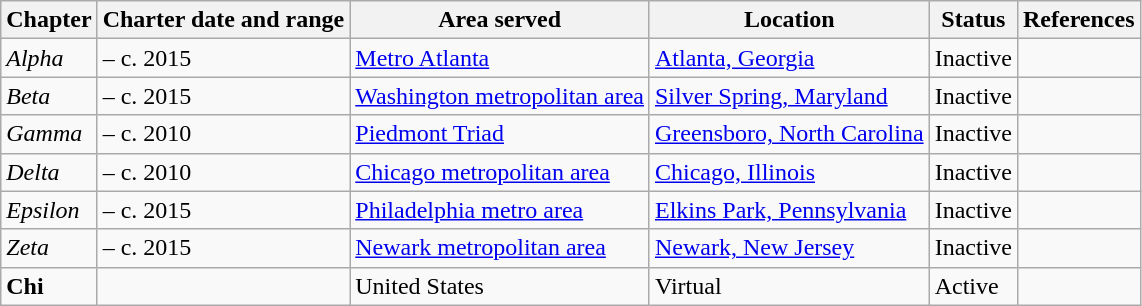<table class="wikitable">
<tr>
<th>Chapter</th>
<th>Charter date and range</th>
<th>Area served</th>
<th>Location</th>
<th>Status</th>
<th>References</th>
</tr>
<tr>
<td><em>Alpha</em></td>
<td> – c. 2015</td>
<td><a href='#'>Metro Atlanta</a></td>
<td><a href='#'>Atlanta, Georgia</a></td>
<td>Inactive</td>
<td></td>
</tr>
<tr>
<td><em>Beta</em></td>
<td> – c. 2015</td>
<td><a href='#'>Washington metropolitan area</a></td>
<td><a href='#'>Silver Spring, Maryland</a></td>
<td>Inactive</td>
<td></td>
</tr>
<tr>
<td><em>Gamma</em></td>
<td> – c. 2010</td>
<td><a href='#'>Piedmont Triad</a></td>
<td><a href='#'>Greensboro, North Carolina</a></td>
<td>Inactive</td>
<td></td>
</tr>
<tr>
<td><em>Delta</em></td>
<td> – c. 2010</td>
<td><a href='#'>Chicago metropolitan area</a></td>
<td><a href='#'>Chicago, Illinois</a></td>
<td>Inactive</td>
<td></td>
</tr>
<tr>
<td><em>Epsilon</em></td>
<td> – c. 2015</td>
<td><a href='#'>Philadelphia metro area</a></td>
<td><a href='#'>Elkins Park, Pennsylvania</a></td>
<td>Inactive</td>
<td></td>
</tr>
<tr>
<td><em>Zeta</em></td>
<td> – c. 2015</td>
<td><a href='#'>Newark metropolitan area</a></td>
<td><a href='#'>Newark, New Jersey</a></td>
<td>Inactive</td>
<td></td>
</tr>
<tr>
<td><strong>Chi</strong></td>
<td></td>
<td>United States</td>
<td>Virtual</td>
<td>Active</td>
<td></td>
</tr>
</table>
